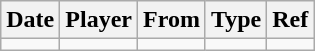<table class="wikitable">
<tr>
<th><strong>Date</strong></th>
<th><strong>Player</strong></th>
<th><strong>From</strong></th>
<th><strong>Type</strong></th>
<th><strong>Ref</strong></th>
</tr>
<tr>
<td></td>
<td></td>
<td></td>
<td></td>
<td></td>
</tr>
</table>
